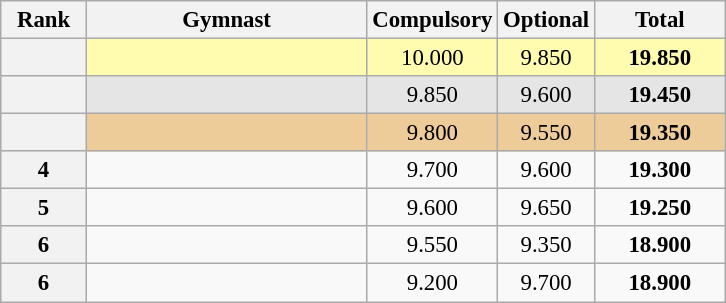<table class="wikitable sortable" style="text-align:center; font-size:95%">
<tr>
<th scope="col" style="width:50px;">Rank</th>
<th scope="col" style="width:180px;">Gymnast</th>
<th scope="col" style="width:50px;">Compulsory</th>
<th scope="col" style="width:50px;">Optional</th>
<th scope="col" style="width:80px;">Total</th>
</tr>
<tr style="background:#fffcaf;">
<th scope=row style="text-align:center"></th>
<td style="text-align:left;"></td>
<td>10.000</td>
<td>9.850</td>
<td><strong>19.850</strong></td>
</tr>
<tr style="background:#e5e5e5;">
<th scope=row style="text-align:center"></th>
<td style="text-align:left;"></td>
<td>9.850</td>
<td>9.600</td>
<td><strong>19.450</strong></td>
</tr>
<tr style="background:#ec9;">
<th scope=row style="text-align:center"></th>
<td style="text-align:left;"></td>
<td>9.800</td>
<td>9.550</td>
<td><strong>19.350</strong></td>
</tr>
<tr>
<th scope=row style="text-align:center">4</th>
<td style="text-align:left;"></td>
<td>9.700</td>
<td>9.600</td>
<td><strong>19.300</strong></td>
</tr>
<tr>
<th scope=row style="text-align:center">5</th>
<td style="text-align:left;"></td>
<td>9.600</td>
<td>9.650</td>
<td><strong>19.250</strong></td>
</tr>
<tr>
<th scope=row style="text-align:center">6</th>
<td style="text-align:left;"></td>
<td>9.550</td>
<td>9.350</td>
<td><strong>18.900</strong></td>
</tr>
<tr>
<th scope=row style="text-align:center">6</th>
<td style="text-align:left;"></td>
<td>9.200</td>
<td>9.700</td>
<td><strong>18.900</strong></td>
</tr>
</table>
